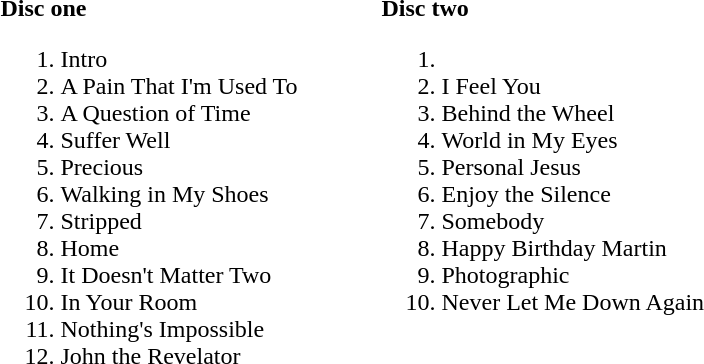<table ->
<tr>
<td width=250 valign=top><br><strong>Disc one</strong><ol><li>Intro</li><li>A Pain That I'm Used To</li><li>A Question of Time</li><li>Suffer Well</li><li>Precious</li><li>Walking in My Shoes</li><li>Stripped</li><li>Home</li><li>It Doesn't Matter Two</li><li>In Your Room</li><li>Nothing's Impossible</li><li>John the Revelator</li></ol></td>
<td width=250 valign=top><br><strong>Disc two</strong><ol><li><li>I Feel You</li><li>Behind the Wheel</li><li>World in My Eyes</li><li>Personal Jesus</li><li>Enjoy the Silence</li><li>Somebody</li><li>Happy Birthday Martin</li><li>Photographic</li><li>Never Let Me Down Again</li></ol></td>
</tr>
</table>
